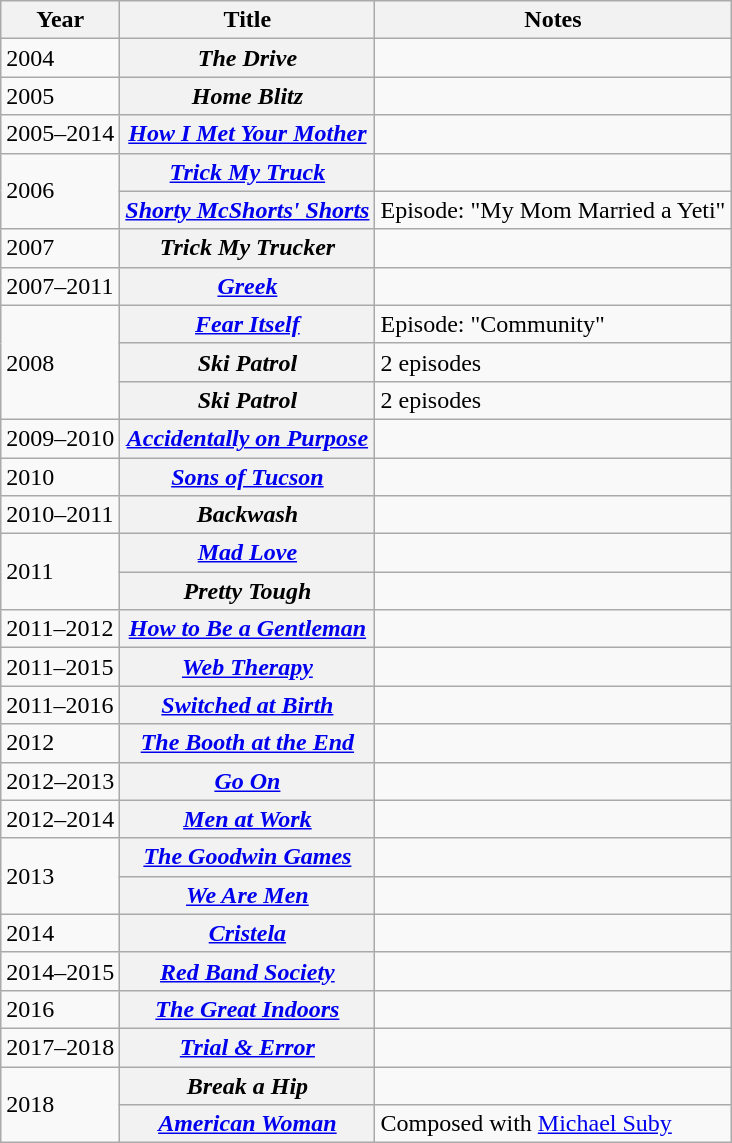<table class="wikitable sortable plainrowheaders">
<tr>
<th>Year</th>
<th>Title</th>
<th>Notes</th>
</tr>
<tr>
<td>2004</td>
<th scope="row" style="text-align:center;"><em>The Drive</em></th>
<td></td>
</tr>
<tr>
<td>2005</td>
<th scope="row" style="text-align:center;"><em>Home Blitz</em></th>
<td></td>
</tr>
<tr>
<td>2005–2014</td>
<th scope="row" style="text-align:center;"><em><a href='#'>How I Met Your Mother</a></em></th>
<td></td>
</tr>
<tr>
<td rowspan=2>2006</td>
<th scope="row" style="text-align:center;"><em><a href='#'>Trick My Truck</a></em></th>
<td></td>
</tr>
<tr>
<th scope="row" style="text-align:center;"><em><a href='#'>Shorty McShorts' Shorts</a></em></th>
<td>Episode: "My Mom Married a Yeti"</td>
</tr>
<tr>
<td>2007</td>
<th scope="row" style="text-align:center;"><em>Trick My Trucker</em></th>
<td></td>
</tr>
<tr>
<td>2007–2011</td>
<th scope="row" style="text-align:center;"><em><a href='#'>Greek</a></em></th>
<td></td>
</tr>
<tr>
<td rowspan=3>2008</td>
<th scope="row" style="text-align:center;"><em><a href='#'>Fear Itself</a></em></th>
<td>Episode: "Community"</td>
</tr>
<tr>
<th scope="row" style="text-align:center;"><em>Ski Patrol</em></th>
<td>2 episodes</td>
</tr>
<tr>
<th scope="row" style="text-align:center;"><em>Ski Patrol</em></th>
<td>2 episodes</td>
</tr>
<tr>
<td>2009–2010</td>
<th scope="row" style="text-align:center;"><em><a href='#'>Accidentally on Purpose</a></em></th>
<td></td>
</tr>
<tr>
<td>2010</td>
<th scope="row" style="text-align:center;"><em><a href='#'>Sons of Tucson</a></em></th>
<td></td>
</tr>
<tr>
<td>2010–2011</td>
<th scope="row" style="text-align:center;"><em>Backwash</em></th>
<td></td>
</tr>
<tr>
<td rowspan=2>2011</td>
<th scope="row" style="text-align:center;"><em><a href='#'>Mad Love</a></em></th>
<td></td>
</tr>
<tr>
<th scope="row" style="text-align:center;"><em>Pretty Tough</em></th>
<td></td>
</tr>
<tr>
<td>2011–2012</td>
<th scope="row" style="text-align:center;"><em><a href='#'>How to Be a Gentleman</a></em></th>
<td></td>
</tr>
<tr>
<td>2011–2015</td>
<th scope="row" style="text-align:center;"><em><a href='#'>Web Therapy</a></em></th>
<td></td>
</tr>
<tr>
<td>2011–2016</td>
<th scope="row" style="text-align:center;"><em><a href='#'>Switched at Birth</a></em></th>
<td></td>
</tr>
<tr>
<td>2012</td>
<th scope="row" style="text-align:center;"><em><a href='#'>The Booth at the End</a></em></th>
<td></td>
</tr>
<tr>
<td>2012–2013</td>
<th scope="row" style="text-align:center;"><em><a href='#'>Go On</a></em></th>
<td></td>
</tr>
<tr>
<td>2012–2014</td>
<th scope="row" style="text-align:center;"><em><a href='#'>Men at Work</a></em></th>
<td></td>
</tr>
<tr>
<td rowspan=2>2013</td>
<th scope="row" style="text-align:center;"><em><a href='#'>The Goodwin Games</a></em></th>
<td></td>
</tr>
<tr>
<th scope="row" style="text-align:center;"><em><a href='#'>We Are Men</a></em></th>
<td></td>
</tr>
<tr>
<td>2014</td>
<th scope="row" style="text-align:center;"><em><a href='#'>Cristela</a></em></th>
<td></td>
</tr>
<tr>
<td>2014–2015</td>
<th scope="row" style="text-align:center;"><em><a href='#'>Red Band Society</a></em></th>
<td></td>
</tr>
<tr>
<td>2016</td>
<th scope="row" style="text-align:center;"><em><a href='#'>The Great Indoors</a></em></th>
<td></td>
</tr>
<tr>
<td>2017–2018</td>
<th scope="row" style="text-align:center;"><em><a href='#'>Trial & Error</a></em></th>
<td></td>
</tr>
<tr>
<td rowspan=2>2018</td>
<th scope="row" style="text-align:center;"><em>Break a Hip</em></th>
<td></td>
</tr>
<tr>
<th scope="row" style="text-align:center;"><em><a href='#'>American Woman</a></em></th>
<td>Composed with <a href='#'>Michael Suby</a></td>
</tr>
</table>
